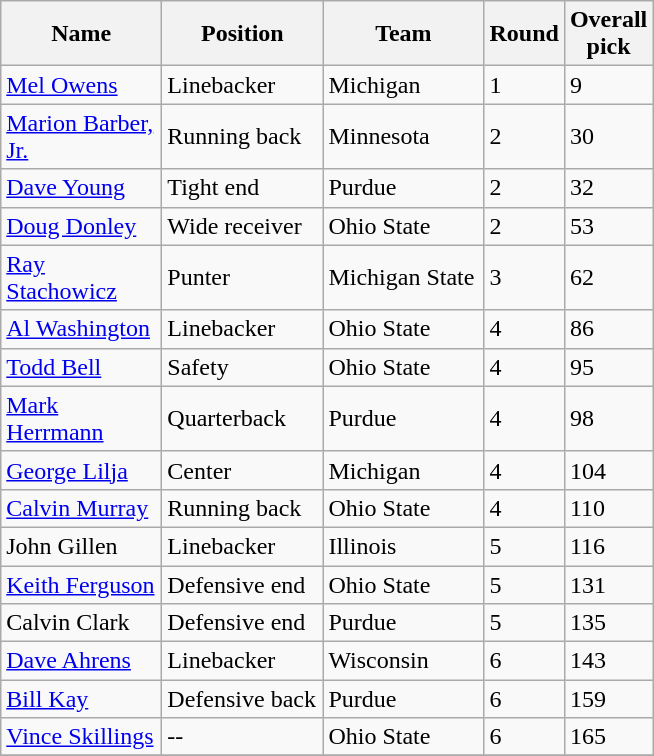<table class="sortable wikitable">
<tr>
<th width="100">Name</th>
<th width="100">Position</th>
<th width="100">Team</th>
<th width="25">Round</th>
<th width="25">Overall pick</th>
</tr>
<tr align="left" bgcolor="">
<td><a href='#'>Mel Owens</a></td>
<td>Linebacker</td>
<td>Michigan</td>
<td>1</td>
<td>9</td>
</tr>
<tr align="left" bgcolor="">
<td><a href='#'>Marion Barber, Jr.</a></td>
<td>Running back</td>
<td>Minnesota</td>
<td>2</td>
<td>30</td>
</tr>
<tr align="left" bgcolor="">
<td><a href='#'>Dave Young</a></td>
<td>Tight end</td>
<td>Purdue</td>
<td>2</td>
<td>32</td>
</tr>
<tr align="left" bgcolor="">
<td><a href='#'>Doug Donley</a></td>
<td>Wide receiver</td>
<td>Ohio State</td>
<td>2</td>
<td>53</td>
</tr>
<tr align="left" bgcolor="">
<td><a href='#'>Ray Stachowicz</a></td>
<td>Punter</td>
<td>Michigan State</td>
<td>3</td>
<td>62</td>
</tr>
<tr align="left" bgcolor="">
<td><a href='#'>Al Washington</a></td>
<td>Linebacker</td>
<td>Ohio State</td>
<td>4</td>
<td>86</td>
</tr>
<tr align="left" bgcolor="">
<td><a href='#'>Todd Bell</a></td>
<td>Safety</td>
<td>Ohio State</td>
<td>4</td>
<td>95</td>
</tr>
<tr align="left" bgcolor="">
<td><a href='#'>Mark Herrmann</a></td>
<td>Quarterback</td>
<td>Purdue</td>
<td>4</td>
<td>98</td>
</tr>
<tr align="left" bgcolor="">
<td><a href='#'>George Lilja</a></td>
<td>Center</td>
<td>Michigan</td>
<td>4</td>
<td>104</td>
</tr>
<tr align="left" bgcolor="">
<td><a href='#'>Calvin Murray</a></td>
<td>Running back</td>
<td>Ohio State</td>
<td>4</td>
<td>110</td>
</tr>
<tr align="left" bgcolor="">
<td>John Gillen</td>
<td>Linebacker</td>
<td>Illinois</td>
<td>5</td>
<td>116</td>
</tr>
<tr align="left" bgcolor="">
<td><a href='#'>Keith Ferguson</a></td>
<td>Defensive end</td>
<td>Ohio State</td>
<td>5</td>
<td>131</td>
</tr>
<tr align="left" bgcolor="">
<td>Calvin Clark</td>
<td>Defensive end</td>
<td>Purdue</td>
<td>5</td>
<td>135</td>
</tr>
<tr align="left" bgcolor="">
<td><a href='#'>Dave Ahrens</a></td>
<td>Linebacker</td>
<td>Wisconsin</td>
<td>6</td>
<td>143</td>
</tr>
<tr align="left" bgcolor="">
<td><a href='#'>Bill Kay</a></td>
<td>Defensive back</td>
<td>Purdue</td>
<td>6</td>
<td>159</td>
</tr>
<tr align="left" bgcolor="">
<td><a href='#'>Vince Skillings</a></td>
<td>--</td>
<td>Ohio State</td>
<td>6</td>
<td>165</td>
</tr>
<tr>
</tr>
</table>
